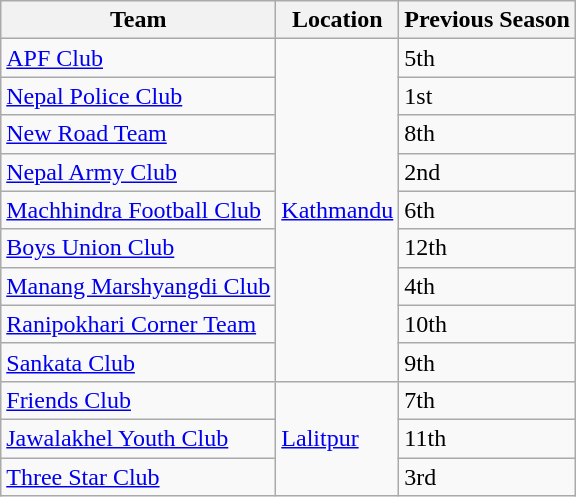<table class="wikitable sortable">
<tr>
<th>Team</th>
<th>Location</th>
<th>Previous Season</th>
</tr>
<tr>
<td><a href='#'>APF Club</a></td>
<td rowspan="9"><a href='#'>Kathmandu</a></td>
<td>5th</td>
</tr>
<tr>
<td><a href='#'>Nepal Police Club</a></td>
<td>1st</td>
</tr>
<tr>
<td><a href='#'>New Road Team</a></td>
<td>8th</td>
</tr>
<tr>
<td><a href='#'>Nepal Army Club</a></td>
<td>2nd</td>
</tr>
<tr>
<td><a href='#'>Machhindra Football Club</a></td>
<td>6th</td>
</tr>
<tr>
<td><a href='#'>Boys Union Club</a></td>
<td>12th</td>
</tr>
<tr>
<td><a href='#'>Manang Marshyangdi Club</a></td>
<td>4th</td>
</tr>
<tr>
<td><a href='#'>Ranipokhari Corner Team</a></td>
<td>10th</td>
</tr>
<tr>
<td><a href='#'>Sankata Club</a></td>
<td>9th</td>
</tr>
<tr>
<td><a href='#'>Friends Club</a></td>
<td rowspan="3"><a href='#'>Lalitpur</a></td>
<td>7th</td>
</tr>
<tr>
<td><a href='#'>Jawalakhel Youth Club</a></td>
<td>11th</td>
</tr>
<tr>
<td><a href='#'>Three Star Club</a></td>
<td>3rd</td>
</tr>
</table>
